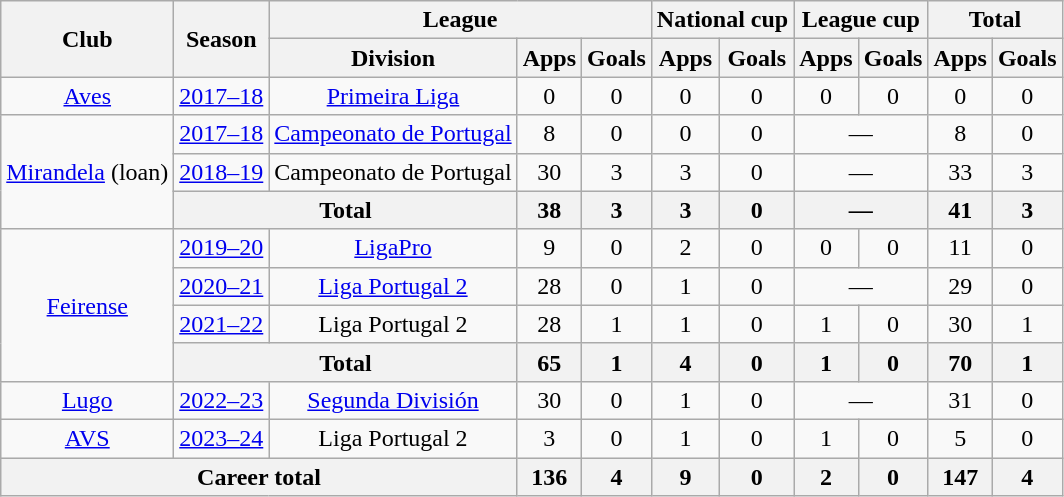<table class="wikitable" style="text-align: center">
<tr>
<th rowspan="2">Club</th>
<th rowspan="2">Season</th>
<th colspan="3">League</th>
<th colspan="2">National cup</th>
<th colspan="2">League cup</th>
<th colspan="2">Total</th>
</tr>
<tr>
<th>Division</th>
<th>Apps</th>
<th>Goals</th>
<th>Apps</th>
<th>Goals</th>
<th>Apps</th>
<th>Goals</th>
<th>Apps</th>
<th>Goals</th>
</tr>
<tr>
<td><a href='#'>Aves</a></td>
<td><a href='#'>2017–18</a></td>
<td><a href='#'>Primeira Liga</a></td>
<td>0</td>
<td>0</td>
<td>0</td>
<td>0</td>
<td>0</td>
<td>0</td>
<td>0</td>
<td>0</td>
</tr>
<tr>
<td rowspan="3"><a href='#'>Mirandela</a> (loan)</td>
<td><a href='#'>2017–18</a></td>
<td><a href='#'>Campeonato de Portugal</a></td>
<td>8</td>
<td>0</td>
<td>0</td>
<td>0</td>
<td colspan="2">—</td>
<td>8</td>
<td>0</td>
</tr>
<tr>
<td><a href='#'>2018–19</a></td>
<td>Campeonato de Portugal</td>
<td>30</td>
<td>3</td>
<td>3</td>
<td>0</td>
<td colspan="2">—</td>
<td>33</td>
<td>3</td>
</tr>
<tr>
<th colspan="2"><strong>Total</strong></th>
<th>38</th>
<th>3</th>
<th>3</th>
<th>0</th>
<th colspan="2">—</th>
<th>41</th>
<th>3</th>
</tr>
<tr>
<td rowspan="4"><a href='#'>Feirense</a></td>
<td><a href='#'>2019–20</a></td>
<td><a href='#'>LigaPro</a></td>
<td>9</td>
<td>0</td>
<td>2</td>
<td>0</td>
<td>0</td>
<td>0</td>
<td>11</td>
<td>0</td>
</tr>
<tr>
<td><a href='#'>2020–21</a></td>
<td><a href='#'>Liga Portugal 2</a></td>
<td>28</td>
<td>0</td>
<td>1</td>
<td>0</td>
<td colspan="2">—</td>
<td>29</td>
<td>0</td>
</tr>
<tr>
<td><a href='#'>2021–22</a></td>
<td>Liga Portugal 2</td>
<td>28</td>
<td>1</td>
<td>1</td>
<td>0</td>
<td>1</td>
<td>0</td>
<td>30</td>
<td>1</td>
</tr>
<tr>
<th colspan="2"><strong>Total</strong></th>
<th>65</th>
<th>1</th>
<th>4</th>
<th>0</th>
<th>1</th>
<th>0</th>
<th>70</th>
<th>1</th>
</tr>
<tr>
<td><a href='#'>Lugo</a></td>
<td><a href='#'>2022–23</a></td>
<td><a href='#'>Segunda División</a></td>
<td>30</td>
<td>0</td>
<td>1</td>
<td>0</td>
<td colspan="2">—</td>
<td>31</td>
<td>0</td>
</tr>
<tr>
<td><a href='#'>AVS</a></td>
<td><a href='#'>2023–24</a></td>
<td>Liga Portugal 2</td>
<td>3</td>
<td>0</td>
<td>1</td>
<td>0</td>
<td>1</td>
<td>0</td>
<td>5</td>
<td>0</td>
</tr>
<tr>
<th colspan="3"><strong>Career total</strong></th>
<th>136</th>
<th>4</th>
<th>9</th>
<th>0</th>
<th>2</th>
<th>0</th>
<th>147</th>
<th>4</th>
</tr>
</table>
